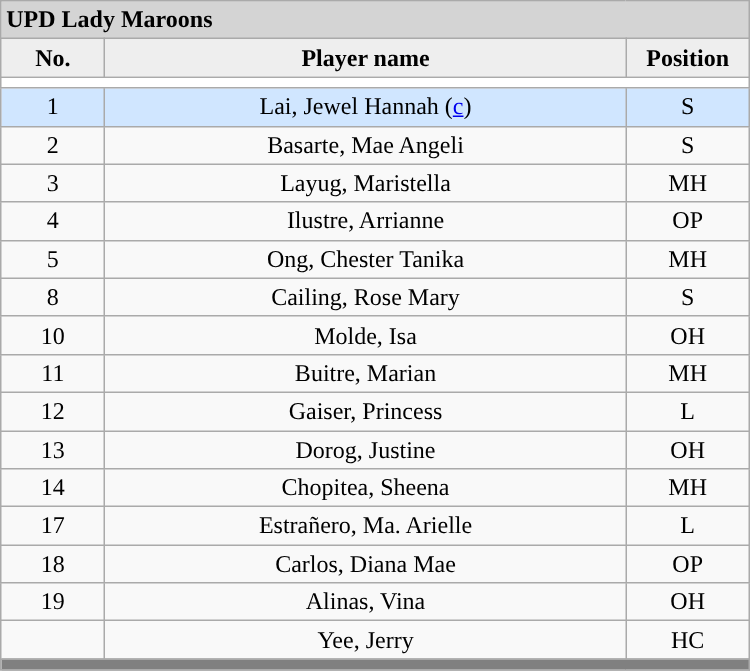<table class='wikitable mw-collapsible mw-collapsed' style='text-align: center; width: 500px; border: none;'>
<tr>
<th style="background:#D4D4D4; text-align:left;" colspan=3> UPD Lady Maroons</th>
</tr>
<tr style="background:#EEEEEE; font-weight:bold;">
<td width=10%>No.</td>
<td width=50%>Player name</td>
<td width=10%>Position</td>
</tr>
<tr style="background:#FFFFFF;">
<td colspan=3 align=center></td>
</tr>
<tr style="background: #D0E6FF;">
<td align=center>1</td>
<td>Lai, Jewel Hannah (<a href='#'>c</a>)</td>
<td align=center>S</td>
</tr>
<tr>
<td align=center>2</td>
<td>Basarte, Mae Angeli</td>
<td align=center>S</td>
</tr>
<tr>
<td align=center>3</td>
<td>Layug, Maristella</td>
<td align=center>MH</td>
</tr>
<tr>
<td align=center>4</td>
<td>Ilustre, Arrianne</td>
<td align=center>OP</td>
</tr>
<tr>
<td align=center>5</td>
<td>Ong, Chester Tanika</td>
<td align=center>MH</td>
</tr>
<tr>
<td align=center>8</td>
<td>Cailing, Rose Mary</td>
<td align=center>S</td>
</tr>
<tr>
<td align=center>10</td>
<td>Molde, Isa</td>
<td align=center>OH</td>
</tr>
<tr>
<td align=center>11</td>
<td>Buitre, Marian</td>
<td align=center>MH</td>
</tr>
<tr>
<td align=center>12</td>
<td>Gaiser, Princess</td>
<td align=center>L</td>
</tr>
<tr>
<td align=center>13</td>
<td>Dorog, Justine</td>
<td align=center>OH</td>
</tr>
<tr>
<td align=center>14</td>
<td>Chopitea, Sheena</td>
<td align=center>MH</td>
</tr>
<tr>
<td align=center>17</td>
<td>Estrañero, Ma. Arielle</td>
<td align=center>L</td>
</tr>
<tr>
<td align=center>18</td>
<td>Carlos, Diana Mae</td>
<td align=center>OP</td>
</tr>
<tr>
<td align=center>19</td>
<td>Alinas, Vina</td>
<td align=center>OH</td>
</tr>
<tr>
<td align=center></td>
<td>Yee, Jerry</td>
<td align=center>HC</td>
</tr>
<tr>
<th style='background: grey;' colspan=3></th>
</tr>
</table>
